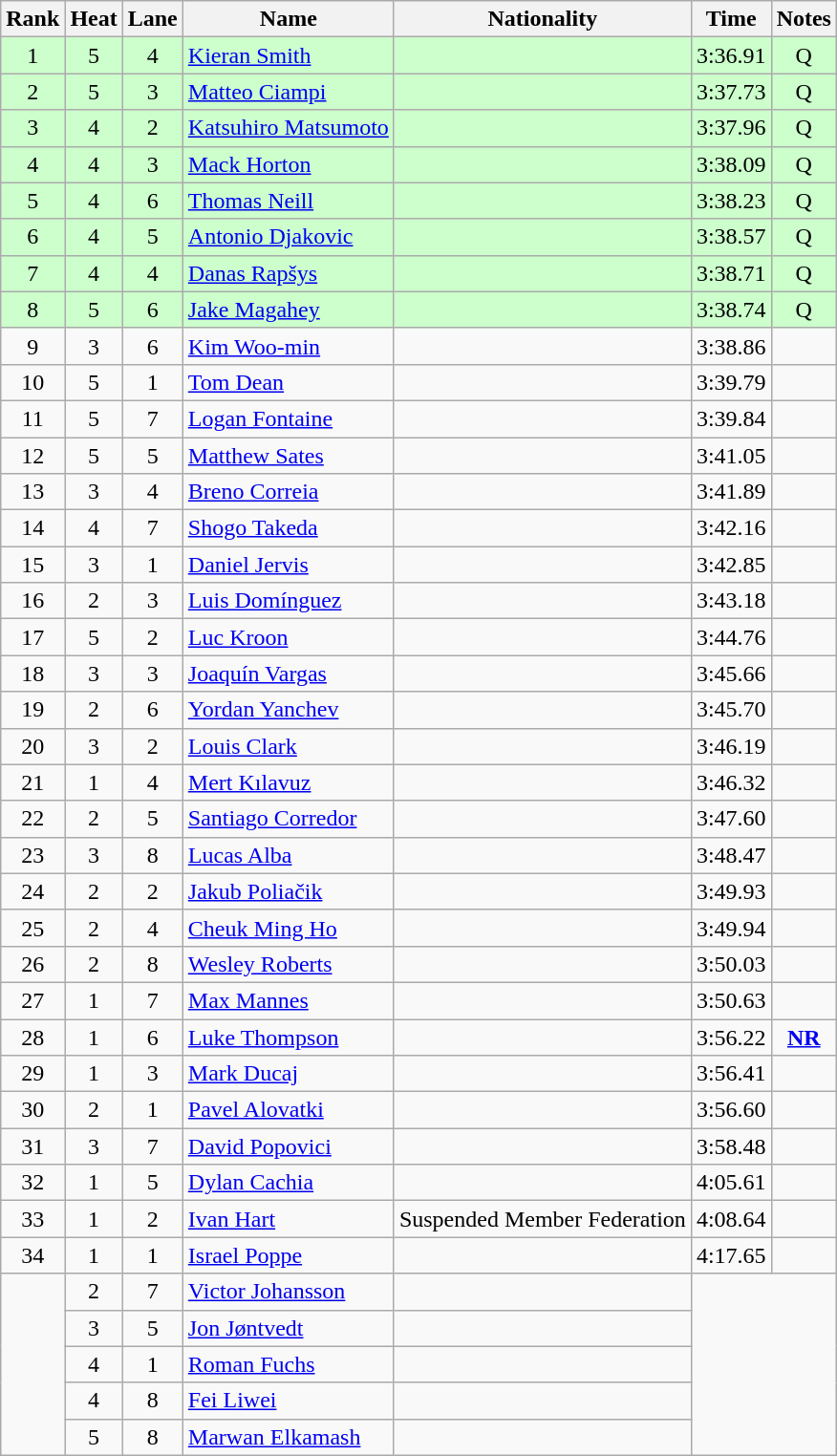<table class="wikitable sortable" style="text-align:center">
<tr>
<th>Rank</th>
<th>Heat</th>
<th>Lane</th>
<th>Name</th>
<th>Nationality</th>
<th>Time</th>
<th>Notes</th>
</tr>
<tr bgcolor=ccffcc>
<td>1</td>
<td>5</td>
<td>4</td>
<td align=left><a href='#'>Kieran Smith</a></td>
<td align=left></td>
<td>3:36.91</td>
<td>Q</td>
</tr>
<tr bgcolor=ccffcc>
<td>2</td>
<td>5</td>
<td>3</td>
<td align=left><a href='#'>Matteo Ciampi</a></td>
<td align=left></td>
<td>3:37.73</td>
<td>Q</td>
</tr>
<tr bgcolor=ccffcc>
<td>3</td>
<td>4</td>
<td>2</td>
<td align=left><a href='#'>Katsuhiro Matsumoto</a></td>
<td align=left></td>
<td>3:37.96</td>
<td>Q</td>
</tr>
<tr bgcolor=ccffcc>
<td>4</td>
<td>4</td>
<td>3</td>
<td align=left><a href='#'>Mack Horton</a></td>
<td align=left></td>
<td>3:38.09</td>
<td>Q</td>
</tr>
<tr bgcolor=ccffcc>
<td>5</td>
<td>4</td>
<td>6</td>
<td align=left><a href='#'>Thomas Neill</a></td>
<td align=left></td>
<td>3:38.23</td>
<td>Q</td>
</tr>
<tr bgcolor=ccffcc>
<td>6</td>
<td>4</td>
<td>5</td>
<td align=left><a href='#'>Antonio Djakovic</a></td>
<td align=left></td>
<td>3:38.57</td>
<td>Q</td>
</tr>
<tr bgcolor=ccffcc>
<td>7</td>
<td>4</td>
<td>4</td>
<td align=left><a href='#'>Danas Rapšys</a></td>
<td align=left></td>
<td>3:38.71</td>
<td>Q</td>
</tr>
<tr bgcolor=ccffcc>
<td>8</td>
<td>5</td>
<td>6</td>
<td align=left><a href='#'>Jake Magahey</a></td>
<td align=left></td>
<td>3:38.74</td>
<td>Q</td>
</tr>
<tr>
<td>9</td>
<td>3</td>
<td>6</td>
<td align=left><a href='#'>Kim Woo-min</a></td>
<td align=left></td>
<td>3:38.86</td>
<td></td>
</tr>
<tr>
<td>10</td>
<td>5</td>
<td>1</td>
<td align=left><a href='#'>Tom Dean</a></td>
<td align=left></td>
<td>3:39.79</td>
<td></td>
</tr>
<tr>
<td>11</td>
<td>5</td>
<td>7</td>
<td align=left><a href='#'>Logan Fontaine</a></td>
<td align=left></td>
<td>3:39.84</td>
<td></td>
</tr>
<tr>
<td>12</td>
<td>5</td>
<td>5</td>
<td align=left><a href='#'>Matthew Sates</a></td>
<td align=left></td>
<td>3:41.05</td>
<td></td>
</tr>
<tr>
<td>13</td>
<td>3</td>
<td>4</td>
<td align=left><a href='#'>Breno Correia</a></td>
<td align=left></td>
<td>3:41.89</td>
<td></td>
</tr>
<tr>
<td>14</td>
<td>4</td>
<td>7</td>
<td align=left><a href='#'>Shogo Takeda</a></td>
<td align=left></td>
<td>3:42.16</td>
<td></td>
</tr>
<tr>
<td>15</td>
<td>3</td>
<td>1</td>
<td align=left><a href='#'>Daniel Jervis</a></td>
<td align=left></td>
<td>3:42.85</td>
<td></td>
</tr>
<tr>
<td>16</td>
<td>2</td>
<td>3</td>
<td align=left><a href='#'>Luis Domínguez</a></td>
<td align=left></td>
<td>3:43.18</td>
<td></td>
</tr>
<tr>
<td>17</td>
<td>5</td>
<td>2</td>
<td align=left><a href='#'>Luc Kroon</a></td>
<td align=left></td>
<td>3:44.76</td>
<td></td>
</tr>
<tr>
<td>18</td>
<td>3</td>
<td>3</td>
<td align=left><a href='#'>Joaquín Vargas</a></td>
<td align=left></td>
<td>3:45.66</td>
<td></td>
</tr>
<tr>
<td>19</td>
<td>2</td>
<td>6</td>
<td align=left><a href='#'>Yordan Yanchev</a></td>
<td align=left></td>
<td>3:45.70</td>
<td></td>
</tr>
<tr>
<td>20</td>
<td>3</td>
<td>2</td>
<td align=left><a href='#'>Louis Clark</a></td>
<td align=left></td>
<td>3:46.19</td>
<td></td>
</tr>
<tr>
<td>21</td>
<td>1</td>
<td>4</td>
<td align=left><a href='#'>Mert Kılavuz</a></td>
<td align=left></td>
<td>3:46.32</td>
<td></td>
</tr>
<tr>
<td>22</td>
<td>2</td>
<td>5</td>
<td align=left><a href='#'>Santiago Corredor</a></td>
<td align=left></td>
<td>3:47.60</td>
<td></td>
</tr>
<tr>
<td>23</td>
<td>3</td>
<td>8</td>
<td align=left><a href='#'>Lucas Alba</a></td>
<td align=left></td>
<td>3:48.47</td>
<td></td>
</tr>
<tr>
<td>24</td>
<td>2</td>
<td>2</td>
<td align=left><a href='#'>Jakub Poliačik</a></td>
<td align=left></td>
<td>3:49.93</td>
<td></td>
</tr>
<tr>
<td>25</td>
<td>2</td>
<td>4</td>
<td align=left><a href='#'>Cheuk Ming Ho</a></td>
<td align=left></td>
<td>3:49.94</td>
<td></td>
</tr>
<tr>
<td>26</td>
<td>2</td>
<td>8</td>
<td align=left><a href='#'>Wesley Roberts</a></td>
<td align=left></td>
<td>3:50.03</td>
<td></td>
</tr>
<tr>
<td>27</td>
<td>1</td>
<td>7</td>
<td align=left><a href='#'>Max Mannes</a></td>
<td align=left></td>
<td>3:50.63</td>
<td></td>
</tr>
<tr>
<td>28</td>
<td>1</td>
<td>6</td>
<td align=left><a href='#'>Luke Thompson</a></td>
<td align=left></td>
<td>3:56.22</td>
<td><strong><a href='#'>NR</a></strong></td>
</tr>
<tr>
<td>29</td>
<td>1</td>
<td>3</td>
<td align=left><a href='#'>Mark Ducaj</a></td>
<td align=left></td>
<td>3:56.41</td>
<td></td>
</tr>
<tr>
<td>30</td>
<td>2</td>
<td>1</td>
<td align=left><a href='#'>Pavel Alovatki</a></td>
<td align=left></td>
<td>3:56.60</td>
<td></td>
</tr>
<tr>
<td>31</td>
<td>3</td>
<td>7</td>
<td align=left><a href='#'>David Popovici</a></td>
<td align=left></td>
<td>3:58.48</td>
<td></td>
</tr>
<tr>
<td>32</td>
<td>1</td>
<td>5</td>
<td align=left><a href='#'>Dylan Cachia</a></td>
<td align=left></td>
<td>4:05.61</td>
<td></td>
</tr>
<tr>
<td>33</td>
<td>1</td>
<td>2</td>
<td align=left><a href='#'>Ivan Hart</a></td>
<td align=left> Suspended Member Federation</td>
<td>4:08.64</td>
<td></td>
</tr>
<tr>
<td>34</td>
<td>1</td>
<td>1</td>
<td align=left><a href='#'>Israel Poppe</a></td>
<td align=left></td>
<td>4:17.65</td>
<td></td>
</tr>
<tr>
<td rowspan=5></td>
<td>2</td>
<td>7</td>
<td align=left><a href='#'>Victor Johansson</a></td>
<td align=left></td>
<td colspan=2 rowspan=5></td>
</tr>
<tr>
<td>3</td>
<td>5</td>
<td align=left><a href='#'>Jon Jøntvedt</a></td>
<td align=left></td>
</tr>
<tr>
<td>4</td>
<td>1</td>
<td align=left><a href='#'>Roman Fuchs</a></td>
<td align=left></td>
</tr>
<tr>
<td>4</td>
<td>8</td>
<td align=left><a href='#'>Fei Liwei</a></td>
<td align=left></td>
</tr>
<tr>
<td>5</td>
<td>8</td>
<td align=left><a href='#'>Marwan Elkamash</a></td>
<td align=left></td>
</tr>
</table>
